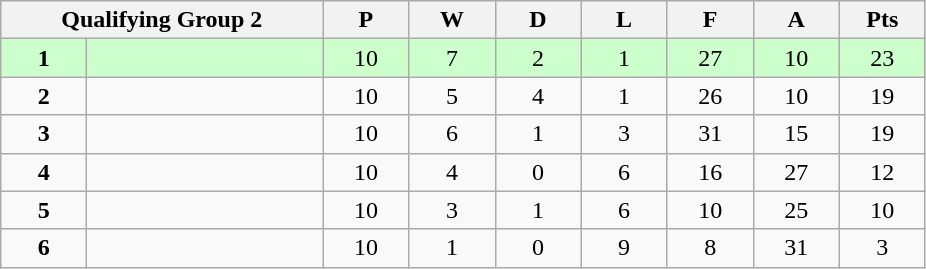<table class="wikitable">
<tr>
<th colspan="2">Qualifying Group 2</th>
<th rowspan="1" width="50">P</th>
<th rowspan="1" width="50">W</th>
<th colspan="1" width="50">D</th>
<th colspan="1" width="50">L</th>
<th colspan="1" width="50">F</th>
<th colspan="1" width="50">A</th>
<th colspan="1" width="50">Pts</th>
</tr>
<tr style="background:#ccffcc;" align=center>
<td width="50"><strong>1</strong></td>
<td align=left width="150"><strong></strong></td>
<td>10</td>
<td>7</td>
<td>2</td>
<td>1</td>
<td>27</td>
<td>10</td>
<td>23</td>
</tr>
<tr align=center>
<td><strong>2</strong></td>
<td align=left></td>
<td>10</td>
<td>5</td>
<td>4</td>
<td>1</td>
<td>26</td>
<td>10</td>
<td>19</td>
</tr>
<tr align=center>
<td><strong>3</strong></td>
<td align=left></td>
<td>10</td>
<td>6</td>
<td>1</td>
<td>3</td>
<td>31</td>
<td>15</td>
<td>19</td>
</tr>
<tr align=center>
<td><strong>4</strong></td>
<td align=left></td>
<td>10</td>
<td>4</td>
<td>0</td>
<td>6</td>
<td>16</td>
<td>27</td>
<td>12</td>
</tr>
<tr align=center>
<td><strong>5</strong></td>
<td align=left></td>
<td>10</td>
<td>3</td>
<td>1</td>
<td>6</td>
<td>10</td>
<td>25</td>
<td>10</td>
</tr>
<tr align=center>
<td><strong>6</strong></td>
<td align=left></td>
<td>10</td>
<td>1</td>
<td>0</td>
<td>9</td>
<td>8</td>
<td>31</td>
<td>3</td>
</tr>
</table>
